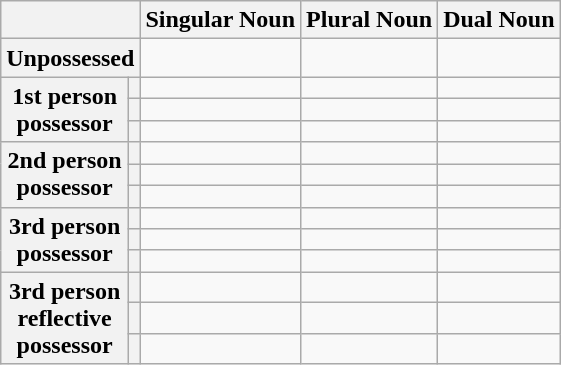<table class="wikitable" style="text-align:center;">
<tr>
<th colspan="2"></th>
<th>Singular Noun</th>
<th>Plural Noun</th>
<th>Dual Noun</th>
</tr>
<tr>
<th colspan="2">Unpossessed</th>
<td></td>
<td></td>
<td></td>
</tr>
<tr>
<th rowspan="3">1st person<br>possessor</th>
<th></th>
<td></td>
<td></td>
<td></td>
</tr>
<tr>
<th></th>
<td></td>
<td></td>
<td></td>
</tr>
<tr>
<th></th>
<td></td>
<td></td>
<td></td>
</tr>
<tr>
<th rowspan="3">2nd person<br>possessor</th>
<th></th>
<td></td>
<td></td>
<td></td>
</tr>
<tr>
<th></th>
<td></td>
<td></td>
<td></td>
</tr>
<tr>
<th></th>
<td></td>
<td></td>
<td></td>
</tr>
<tr>
<th rowspan="3">3rd person<br>possessor</th>
<th></th>
<td></td>
<td></td>
<td></td>
</tr>
<tr>
<th></th>
<td></td>
<td></td>
<td></td>
</tr>
<tr>
<th></th>
<td></td>
<td></td>
<td></td>
</tr>
<tr>
<th rowspan="3">3rd person<br>reflective<br>possessor</th>
<th></th>
<td></td>
<td></td>
<td></td>
</tr>
<tr>
<th></th>
<td></td>
<td></td>
<td></td>
</tr>
<tr>
<th></th>
<td></td>
<td></td>
<td></td>
</tr>
</table>
